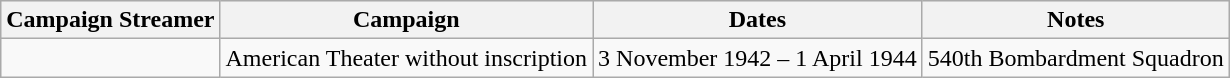<table class="wikitable">
<tr style="background:#efefef;">
<th>Campaign Streamer</th>
<th>Campaign</th>
<th>Dates</th>
<th>Notes</th>
</tr>
<tr>
<td></td>
<td>American Theater without inscription</td>
<td>3 November 1942 – 1 April 1944</td>
<td>540th Bombardment Squadron</td>
</tr>
</table>
